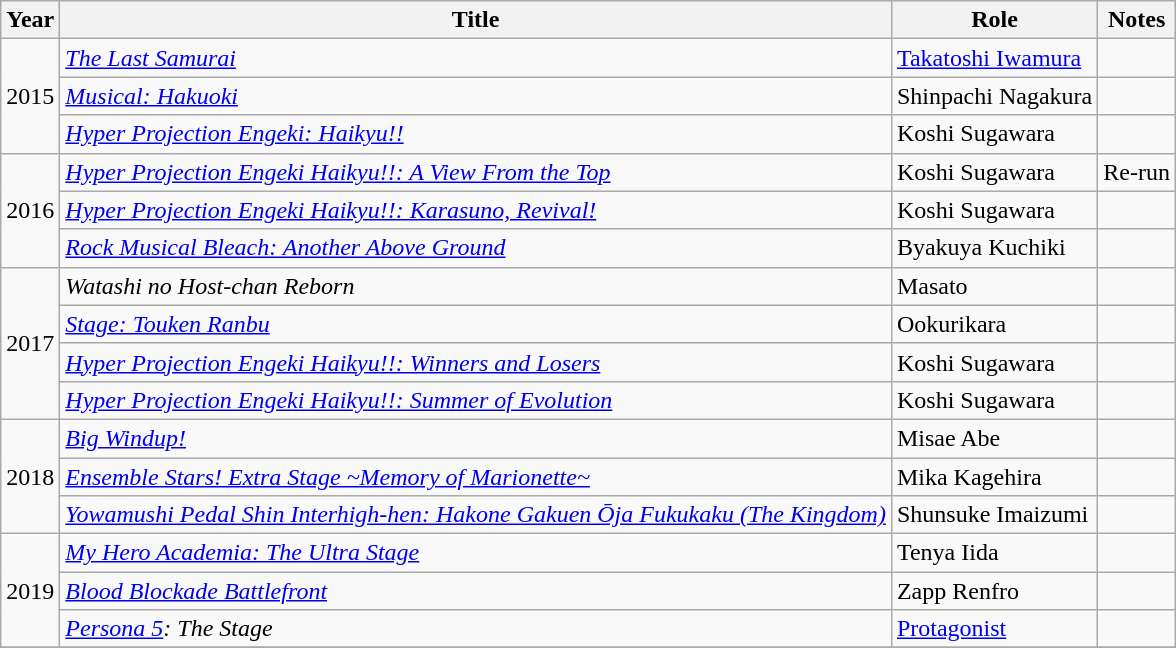<table class="wikitable sortable">
<tr>
<th>Year</th>
<th>Title</th>
<th>Role</th>
<th class="unsortable">Notes</th>
</tr>
<tr>
<td rowspan="3">2015</td>
<td><em><a href='#'>The Last Samurai</a></em></td>
<td><a href='#'>Takatoshi Iwamura</a></td>
<td></td>
</tr>
<tr>
<td><em><a href='#'>Musical: Hakuoki</a></em></td>
<td>Shinpachi Nagakura</td>
<td></td>
</tr>
<tr>
<td><em><a href='#'>Hyper Projection Engeki: Haikyu!!</a></em></td>
<td>Koshi Sugawara</td>
<td></td>
</tr>
<tr>
<td rowspan="3">2016</td>
<td><em><a href='#'>Hyper Projection Engeki Haikyu!!: A View From the Top</a></em></td>
<td>Koshi Sugawara</td>
<td>Re-run</td>
</tr>
<tr>
<td><em><a href='#'>Hyper Projection Engeki Haikyu!!: Karasuno, Revival!</a></em></td>
<td>Koshi Sugawara</td>
<td></td>
</tr>
<tr>
<td><em><a href='#'>Rock Musical Bleach: Another Above Ground</a></em></td>
<td>Byakuya Kuchiki</td>
<td></td>
</tr>
<tr>
<td rowspan="4">2017</td>
<td><em>Watashi no Host-chan Reborn</em></td>
<td>Masato</td>
<td></td>
</tr>
<tr>
<td><em><a href='#'>Stage: Touken Ranbu</a></em></td>
<td>Ookurikara</td>
<td></td>
</tr>
<tr>
<td><em><a href='#'>Hyper Projection Engeki Haikyu!!: Winners and Losers</a></em></td>
<td>Koshi Sugawara</td>
<td></td>
</tr>
<tr>
<td><em><a href='#'>Hyper Projection Engeki Haikyu!!: Summer of Evolution</a></em></td>
<td>Koshi Sugawara</td>
<td></td>
</tr>
<tr>
<td rowspan="3">2018</td>
<td><em><a href='#'>Big Windup!</a></em></td>
<td>Misae Abe</td>
<td></td>
</tr>
<tr>
<td><em><a href='#'>Ensemble Stars! Extra Stage ~Memory of Marionette~</a></em></td>
<td>Mika Kagehira</td>
</tr>
<tr>
<td><em><a href='#'>Yowamushi Pedal Shin Interhigh-hen: Hakone Gakuen Ōja Fukukaku (The Kingdom)</a></em></td>
<td>Shunsuke Imaizumi</td>
<td></td>
</tr>
<tr>
<td rowspan="3">2019</td>
<td><em><a href='#'>My Hero Academia: The Ultra Stage</a></em></td>
<td>Tenya Iida</td>
<td></td>
</tr>
<tr>
<td><em><a href='#'>Blood Blockade Battlefront</a></em></td>
<td>Zapp Renfro</td>
<td></td>
</tr>
<tr>
<td><em><a href='#'>Persona 5</a>: The Stage</em></td>
<td><a href='#'>Protagonist</a></td>
<td></td>
</tr>
<tr>
</tr>
</table>
